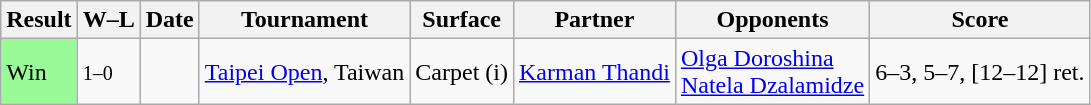<table class="sortable wikitable">
<tr>
<th>Result</th>
<th class="unsortable">W–L</th>
<th>Date</th>
<th>Tournament</th>
<th>Surface</th>
<th>Partner</th>
<th>Opponents</th>
<th class="unsortable">Score</th>
</tr>
<tr>
<td style="background:#98fb98;">Win</td>
<td><small>1–0</small></td>
<td><a href='#'></a></td>
<td><a href='#'>Taipei Open</a>, Taiwan</td>
<td>Carpet (i)</td>
<td> <a href='#'>Karman Thandi</a></td>
<td> <a href='#'>Olga Doroshina</a> <br>  <a href='#'>Natela Dzalamidze</a></td>
<td>6–3, 5–7, [12–12] ret.</td>
</tr>
</table>
